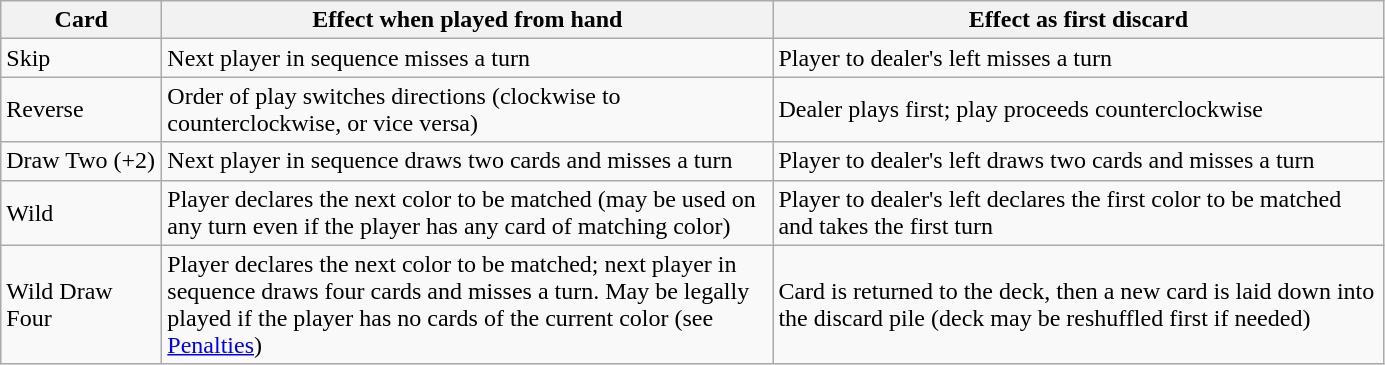<table class="wikitable plainrowheaders">
<tr>
<th style=width:100px>Card</th>
<th style=width:400px>Effect when played from hand</th>
<th style=width:400px>Effect as first discard</th>
</tr>
<tr>
<td>Skip</td>
<td>Next player in sequence misses a turn</td>
<td>Player to dealer's left misses a turn</td>
</tr>
<tr>
<td>Reverse</td>
<td>Order of play switches directions (clockwise to counterclockwise, or vice versa)</td>
<td>Dealer plays first; play proceeds counterclockwise</td>
</tr>
<tr>
<td>Draw Two (+2)</td>
<td>Next player in sequence draws two cards and misses a turn</td>
<td>Player to dealer's left draws two cards and misses a turn</td>
</tr>
<tr>
<td>Wild</td>
<td>Player declares the next color to be matched (may be used on any turn even if the player has any card of matching color)</td>
<td>Player to dealer's left declares the first color to be matched and takes the first turn</td>
</tr>
<tr>
<td>Wild Draw Four</td>
<td>Player declares the next color to be matched; next player in sequence draws four cards and misses a turn. May be legally played if the player has no cards of the current color (see <a href='#'>Penalties</a>)</td>
<td>Card is returned to the deck, then a new card is laid down into the discard pile (deck may be reshuffled first if needed)</td>
</tr>
</table>
